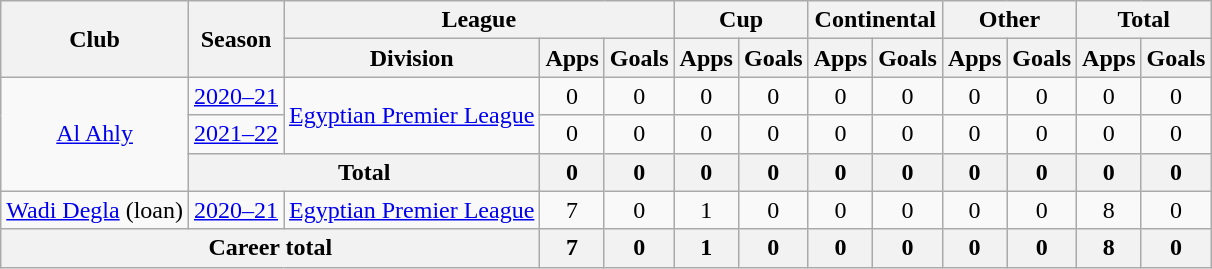<table class="wikitable" style="text-align: center">
<tr>
<th rowspan="2">Club</th>
<th rowspan="2">Season</th>
<th colspan="3">League</th>
<th colspan="2">Cup</th>
<th colspan="2">Continental</th>
<th colspan="2">Other</th>
<th colspan="2">Total</th>
</tr>
<tr>
<th>Division</th>
<th>Apps</th>
<th>Goals</th>
<th>Apps</th>
<th>Goals</th>
<th>Apps</th>
<th>Goals</th>
<th>Apps</th>
<th>Goals</th>
<th>Apps</th>
<th>Goals</th>
</tr>
<tr>
<td rowspan="3"><a href='#'>Al Ahly</a></td>
<td><a href='#'>2020–21</a></td>
<td rowspan="2"><a href='#'>Egyptian Premier League</a></td>
<td>0</td>
<td>0</td>
<td>0</td>
<td>0</td>
<td>0</td>
<td>0</td>
<td>0</td>
<td>0</td>
<td>0</td>
<td>0</td>
</tr>
<tr>
<td><a href='#'>2021–22</a></td>
<td>0</td>
<td>0</td>
<td>0</td>
<td>0</td>
<td>0</td>
<td>0</td>
<td>0</td>
<td>0</td>
<td>0</td>
<td>0</td>
</tr>
<tr>
<th colspan=2>Total</th>
<th>0</th>
<th>0</th>
<th>0</th>
<th>0</th>
<th>0</th>
<th>0</th>
<th>0</th>
<th>0</th>
<th>0</th>
<th>0</th>
</tr>
<tr>
<td><a href='#'>Wadi Degla</a> (loan)</td>
<td><a href='#'>2020–21</a></td>
<td><a href='#'>Egyptian Premier League</a></td>
<td>7</td>
<td>0</td>
<td>1</td>
<td>0</td>
<td>0</td>
<td>0</td>
<td>0</td>
<td>0</td>
<td>8</td>
<td>0</td>
</tr>
<tr>
<th colspan=3>Career total</th>
<th>7</th>
<th>0</th>
<th>1</th>
<th>0</th>
<th>0</th>
<th>0</th>
<th>0</th>
<th>0</th>
<th>8</th>
<th>0</th>
</tr>
</table>
